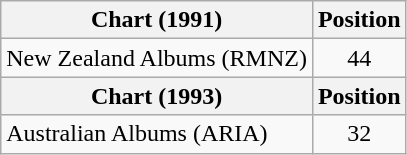<table class="wikitable">
<tr>
<th>Chart (1991)</th>
<th>Position</th>
</tr>
<tr>
<td>New Zealand Albums (RMNZ)</td>
<td align="center">44</td>
</tr>
<tr>
<th>Chart (1993)</th>
<th>Position</th>
</tr>
<tr>
<td>Australian Albums (ARIA)</td>
<td align="center">32</td>
</tr>
</table>
